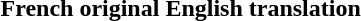<table>
<tr>
<th>French original</th>
<th>English translation</th>
</tr>
<tr style="white-space:nowrap;text-align:center;vertical-align:top;">
<td></td>
<td></td>
</tr>
</table>
